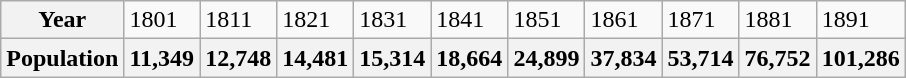<table class="wikitable">
<tr>
<th>Year</th>
<td>1801</td>
<td>1811</td>
<td>1821</td>
<td>1831</td>
<td>1841</td>
<td>1851</td>
<td>1861</td>
<td>1871</td>
<td>1881</td>
<td>1891</td>
</tr>
<tr>
<th>Population</th>
<th>11,349</th>
<th>12,748</th>
<th>14,481</th>
<th>15,314</th>
<th>18,664</th>
<th>24,899</th>
<th>37,834</th>
<th>53,714</th>
<th>76,752</th>
<th>101,286</th>
</tr>
</table>
